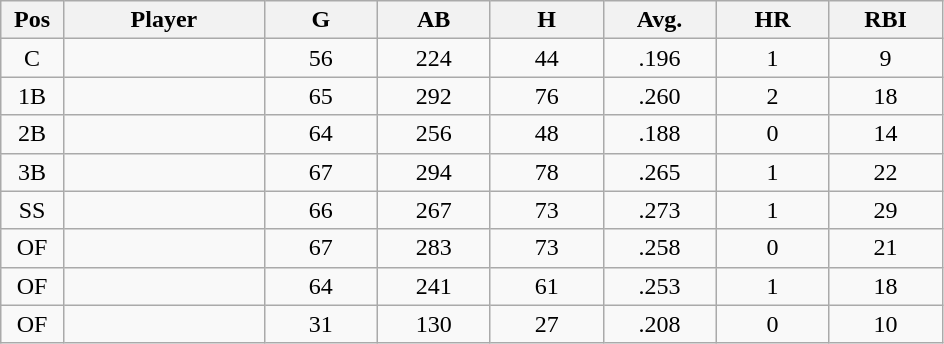<table class="wikitable sortable">
<tr>
<th bgcolor="#DDDDFF" width="5%">Pos</th>
<th bgcolor="#DDDDFF" width="16%">Player</th>
<th bgcolor="#DDDDFF" width="9%">G</th>
<th bgcolor="#DDDDFF" width="9%">AB</th>
<th bgcolor="#DDDDFF" width="9%">H</th>
<th bgcolor="#DDDDFF" width="9%">Avg.</th>
<th bgcolor="#DDDDFF" width="9%">HR</th>
<th bgcolor="#DDDDFF" width="9%">RBI</th>
</tr>
<tr align="center">
<td>C</td>
<td></td>
<td>56</td>
<td>224</td>
<td>44</td>
<td>.196</td>
<td>1</td>
<td>9</td>
</tr>
<tr align="center">
<td>1B</td>
<td></td>
<td>65</td>
<td>292</td>
<td>76</td>
<td>.260</td>
<td>2</td>
<td>18</td>
</tr>
<tr align="center">
<td>2B</td>
<td></td>
<td>64</td>
<td>256</td>
<td>48</td>
<td>.188</td>
<td>0</td>
<td>14</td>
</tr>
<tr align="center">
<td>3B</td>
<td></td>
<td>67</td>
<td>294</td>
<td>78</td>
<td>.265</td>
<td>1</td>
<td>22</td>
</tr>
<tr align="center">
<td>SS</td>
<td></td>
<td>66</td>
<td>267</td>
<td>73</td>
<td>.273</td>
<td>1</td>
<td>29</td>
</tr>
<tr align="center">
<td>OF</td>
<td></td>
<td>67</td>
<td>283</td>
<td>73</td>
<td>.258</td>
<td>0</td>
<td>21</td>
</tr>
<tr align="center">
<td>OF</td>
<td></td>
<td>64</td>
<td>241</td>
<td>61</td>
<td>.253</td>
<td>1</td>
<td>18</td>
</tr>
<tr align="center">
<td>OF</td>
<td></td>
<td>31</td>
<td>130</td>
<td>27</td>
<td>.208</td>
<td>0</td>
<td>10</td>
</tr>
</table>
